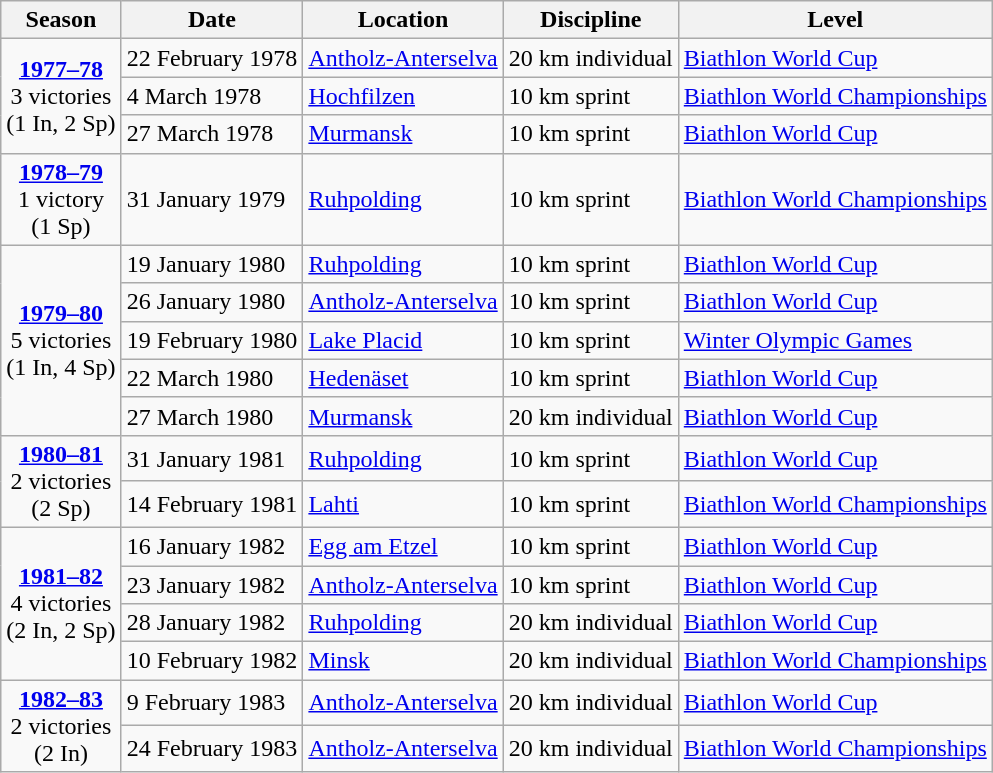<table class="wikitable">
<tr>
<th>Season</th>
<th>Date</th>
<th>Location</th>
<th>Discipline</th>
<th>Level</th>
</tr>
<tr>
<td rowspan="3" style="text-align:center;"><strong><a href='#'>1977–78</a></strong> <br> 3 victories <br> (1 In, 2 Sp)</td>
<td>22 February 1978</td>
<td> <a href='#'>Antholz-Anterselva</a></td>
<td>20 km individual</td>
<td><a href='#'>Biathlon World Cup</a></td>
</tr>
<tr>
<td>4 March 1978</td>
<td> <a href='#'>Hochfilzen</a></td>
<td>10 km sprint</td>
<td><a href='#'>Biathlon World Championships</a></td>
</tr>
<tr>
<td>27 March 1978</td>
<td> <a href='#'>Murmansk</a></td>
<td>10 km sprint</td>
<td><a href='#'>Biathlon World Cup</a></td>
</tr>
<tr>
<td rowspan="1" style="text-align:center;"><strong><a href='#'>1978–79</a></strong> <br> 1 victory <br> (1 Sp)</td>
<td>31 January 1979</td>
<td> <a href='#'>Ruhpolding</a></td>
<td>10 km sprint</td>
<td><a href='#'>Biathlon World Championships</a></td>
</tr>
<tr>
<td rowspan="5" style="text-align:center;"><strong><a href='#'>1979–80</a></strong> <br> 5 victories <br> (1 In, 4 Sp)</td>
<td>19 January 1980</td>
<td> <a href='#'>Ruhpolding</a></td>
<td>10 km sprint</td>
<td><a href='#'>Biathlon World Cup</a></td>
</tr>
<tr>
<td>26 January 1980</td>
<td> <a href='#'>Antholz-Anterselva</a></td>
<td>10 km sprint</td>
<td><a href='#'>Biathlon World Cup</a></td>
</tr>
<tr>
<td>19 February 1980</td>
<td> <a href='#'>Lake Placid</a></td>
<td>10 km sprint</td>
<td><a href='#'>Winter Olympic Games</a></td>
</tr>
<tr>
<td>22 March 1980</td>
<td> <a href='#'>Hedenäset</a></td>
<td>10 km sprint</td>
<td><a href='#'>Biathlon World Cup</a></td>
</tr>
<tr>
<td>27 March 1980</td>
<td> <a href='#'>Murmansk</a></td>
<td>20 km individual</td>
<td><a href='#'>Biathlon World Cup</a></td>
</tr>
<tr>
<td rowspan="2" style="text-align:center;"><strong><a href='#'>1980–81</a></strong> <br> 2 victories <br> (2 Sp)</td>
<td>31 January 1981</td>
<td> <a href='#'>Ruhpolding</a></td>
<td>10 km sprint</td>
<td><a href='#'>Biathlon World Cup</a></td>
</tr>
<tr>
<td>14 February 1981</td>
<td> <a href='#'>Lahti</a></td>
<td>10 km sprint</td>
<td><a href='#'>Biathlon World Championships</a></td>
</tr>
<tr>
<td rowspan="4" style="text-align:center;"><strong><a href='#'>1981–82</a></strong> <br> 4 victories <br> (2 In, 2 Sp)</td>
<td>16 January 1982</td>
<td> <a href='#'>Egg am Etzel</a></td>
<td>10 km sprint</td>
<td><a href='#'>Biathlon World Cup</a></td>
</tr>
<tr>
<td>23 January 1982</td>
<td> <a href='#'>Antholz-Anterselva</a></td>
<td>10 km sprint</td>
<td><a href='#'>Biathlon World Cup</a></td>
</tr>
<tr>
<td>28 January 1982</td>
<td> <a href='#'>Ruhpolding</a></td>
<td>20 km individual</td>
<td><a href='#'>Biathlon World Cup</a></td>
</tr>
<tr>
<td>10 February 1982</td>
<td> <a href='#'>Minsk</a></td>
<td>20 km individual</td>
<td><a href='#'>Biathlon World Championships</a></td>
</tr>
<tr>
<td rowspan="2" style="text-align:center;"><strong><a href='#'>1982–83</a></strong> <br> 2 victories <br> (2 In)</td>
<td>9 February 1983</td>
<td> <a href='#'>Antholz-Anterselva</a></td>
<td>20 km individual</td>
<td><a href='#'>Biathlon World Cup</a></td>
</tr>
<tr>
<td>24 February 1983</td>
<td> <a href='#'>Antholz-Anterselva</a></td>
<td>20 km individual</td>
<td><a href='#'>Biathlon World Championships</a></td>
</tr>
</table>
